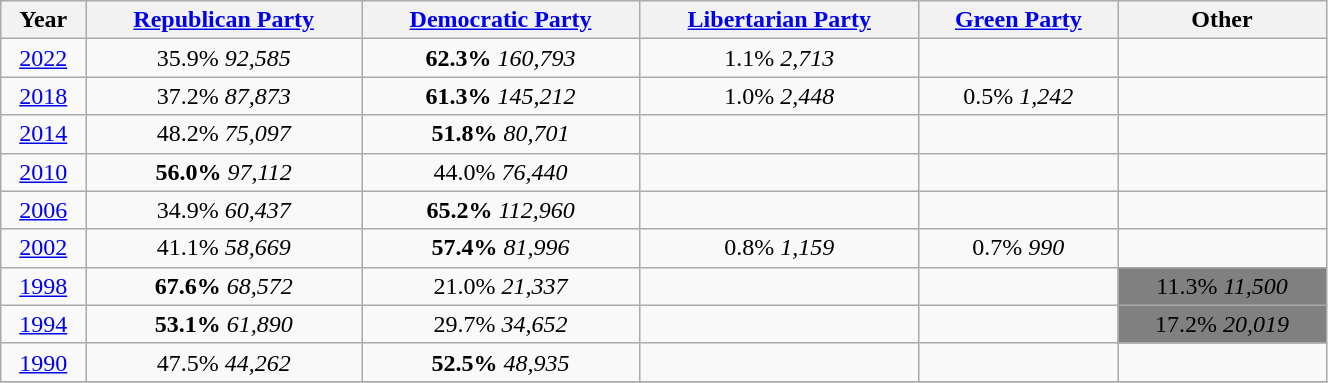<table style="width:70%;" class="wikitable sortable collapsible collapsed">
<tr>
<th>Year</th>
<th><a href='#'>Republican Party</a></th>
<th><a href='#'>Democratic Party</a></th>
<th><a href='#'>Libertarian Party</a></th>
<th><a href='#'>Green Party</a></th>
<th>Other</th>
</tr>
<tr>
<td style="text-align:center;" ><a href='#'>2022</a></td>
<td style="text-align:center;" >35.9% <em>92,585</em></td>
<td style="text-align:center;" ><strong>62.3%</strong> <em>160,793</em></td>
<td style="text-align:center;" >1.1% <em>2,713</em></td>
<td style="text-align:center;" ></td>
<td style="text-align:center;" ></td>
</tr>
<tr>
<td style="text-align:center;" ><a href='#'>2018</a></td>
<td style="text-align:center;" >37.2% <em>87,873</em></td>
<td style="text-align:center;" ><strong>61.3%</strong> <em>145,212</em></td>
<td style="text-align:center;" >1.0% <em>2,448</em></td>
<td style="text-align:center;" >0.5% <em>1,242</em></td>
<td style="text-align:center;" ></td>
</tr>
<tr>
<td style="text-align:center;" ><a href='#'>2014</a></td>
<td style="text-align:center;" >48.2% <em>75,097</em></td>
<td style="text-align:center;" ><strong>51.8%</strong> <em>80,701</em></td>
<td style="text-align:center;" ></td>
<td style="text-align:center;" ></td>
<td style="text-align:center;" ></td>
</tr>
<tr>
<td style="text-align:center;" ><a href='#'>2010</a></td>
<td style="text-align:center;" ><strong>56.0%</strong> <em>97,112</em></td>
<td style="text-align:center;" >44.0% <em>76,440</em></td>
<td style="text-align:center;" ></td>
<td style="text-align:center;" ></td>
<td style="text-align:center;" ></td>
</tr>
<tr>
<td style="text-align:center;" ><a href='#'>2006</a></td>
<td style="text-align:center;" >34.9% <em>60,437</em></td>
<td style="text-align:center;" ><strong>65.2%</strong> <em>112,960</em></td>
<td style="text-align:center;" ></td>
<td style="text-align:center;" ></td>
<td style="text-align:center;" ></td>
</tr>
<tr>
<td style="text-align:center;" ><a href='#'>2002</a></td>
<td style="text-align:center;" >41.1% <em>58,669</em></td>
<td style="text-align:center;" ><strong>57.4%</strong> <em>81,996</em></td>
<td style="text-align:center;" >0.8% <em>1,159</em></td>
<td style="text-align:center;" >0.7% <em>990</em></td>
<td style="text-align:center;" ></td>
</tr>
<tr>
<td style="text-align:center;" ><a href='#'>1998</a></td>
<td style="text-align:center;" ><strong>67.6%</strong> <em>68,572</em></td>
<td style="text-align:center;" >21.0% <em>21,337</em></td>
<td style="text-align:center;" ></td>
<td style="text-align:center;" ></td>
<td align="center" bgcolor="Grey">11.3% <em>11,500</em></td>
</tr>
<tr>
<td style="text-align:center;" ><a href='#'>1994</a></td>
<td style="text-align:center;" ><strong>53.1%</strong> <em>61,890</em></td>
<td style="text-align:center;" >29.7% <em>34,652</em></td>
<td style="text-align:center;" ></td>
<td style="text-align:center;" ></td>
<td align="center" bgcolor="Grey">17.2% <em>20,019</em></td>
</tr>
<tr>
<td style="text-align:center;" ><a href='#'>1990</a></td>
<td style="text-align:center;" >47.5% <em>44,262</em></td>
<td style="text-align:center;" ><strong>52.5%</strong> <em>48,935</em></td>
<td style="text-align:center;" ></td>
<td style="text-align:center;" ></td>
<td style="text-align:center;" ></td>
</tr>
<tr>
</tr>
</table>
